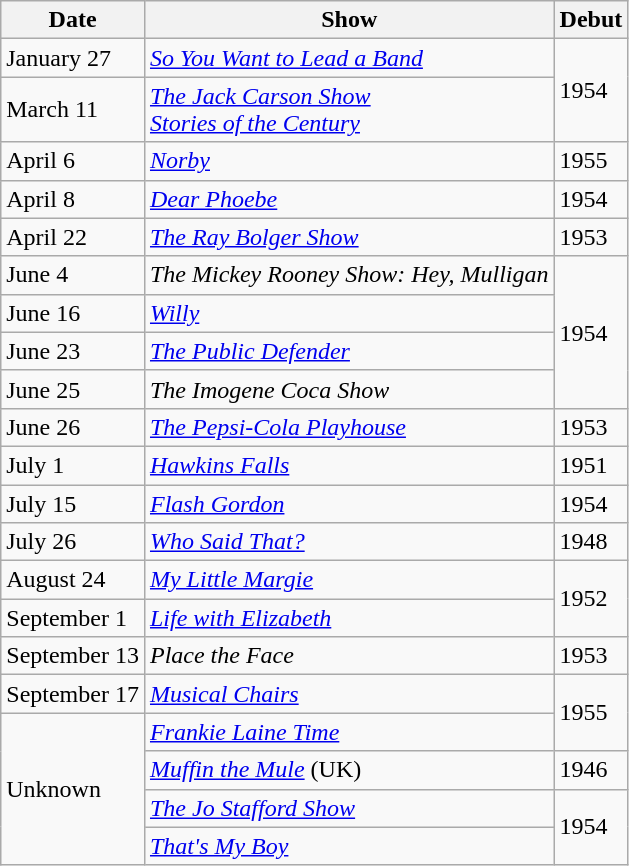<table class="wikitable">
<tr>
<th>Date</th>
<th>Show</th>
<th>Debut</th>
</tr>
<tr>
<td>January 27</td>
<td><em><a href='#'>So You Want to Lead a Band</a></em></td>
<td rowspan="2">1954</td>
</tr>
<tr>
<td>March 11</td>
<td><em><a href='#'>The Jack Carson Show</a></em><br><em><a href='#'>Stories of the Century</a></em></td>
</tr>
<tr>
<td>April 6</td>
<td><em><a href='#'>Norby</a></em></td>
<td>1955</td>
</tr>
<tr>
<td>April 8</td>
<td><em><a href='#'>Dear Phoebe</a></em></td>
<td>1954</td>
</tr>
<tr>
<td>April 22</td>
<td><em><a href='#'>The Ray Bolger Show</a></em></td>
<td>1953</td>
</tr>
<tr>
<td>June 4</td>
<td><em>The Mickey Rooney Show: Hey, Mulligan</em></td>
<td rowspan="4">1954</td>
</tr>
<tr>
<td>June 16</td>
<td><em><a href='#'>Willy</a></em></td>
</tr>
<tr>
<td>June 23</td>
<td><em><a href='#'>The Public Defender</a></em></td>
</tr>
<tr>
<td>June 25</td>
<td><em>The Imogene Coca Show</em></td>
</tr>
<tr>
<td>June 26</td>
<td><em><a href='#'>The Pepsi-Cola Playhouse</a></em></td>
<td>1953</td>
</tr>
<tr>
<td>July 1</td>
<td><em><a href='#'>Hawkins Falls</a></em></td>
<td>1951</td>
</tr>
<tr>
<td>July 15</td>
<td><em><a href='#'>Flash Gordon</a></em></td>
<td>1954</td>
</tr>
<tr>
<td>July 26</td>
<td><em><a href='#'>Who Said That?</a></em></td>
<td>1948</td>
</tr>
<tr>
<td>August 24</td>
<td><em><a href='#'>My Little Margie</a></em></td>
<td rowspan="2">1952</td>
</tr>
<tr>
<td>September 1</td>
<td><em><a href='#'>Life with Elizabeth</a></em></td>
</tr>
<tr>
<td>September 13</td>
<td><em>Place the Face</em></td>
<td>1953</td>
</tr>
<tr>
<td>September 17</td>
<td><em><a href='#'>Musical Chairs</a></em></td>
<td rowspan="2">1955</td>
</tr>
<tr>
<td rowspan="4">Unknown</td>
<td><em><a href='#'>Frankie Laine Time</a></em></td>
</tr>
<tr>
<td><em><a href='#'>Muffin the Mule</a></em> (UK)</td>
<td>1946</td>
</tr>
<tr>
<td><em><a href='#'>The Jo Stafford Show</a></em></td>
<td rowspan="2">1954</td>
</tr>
<tr>
<td><em><a href='#'>That's My Boy</a></em></td>
</tr>
</table>
